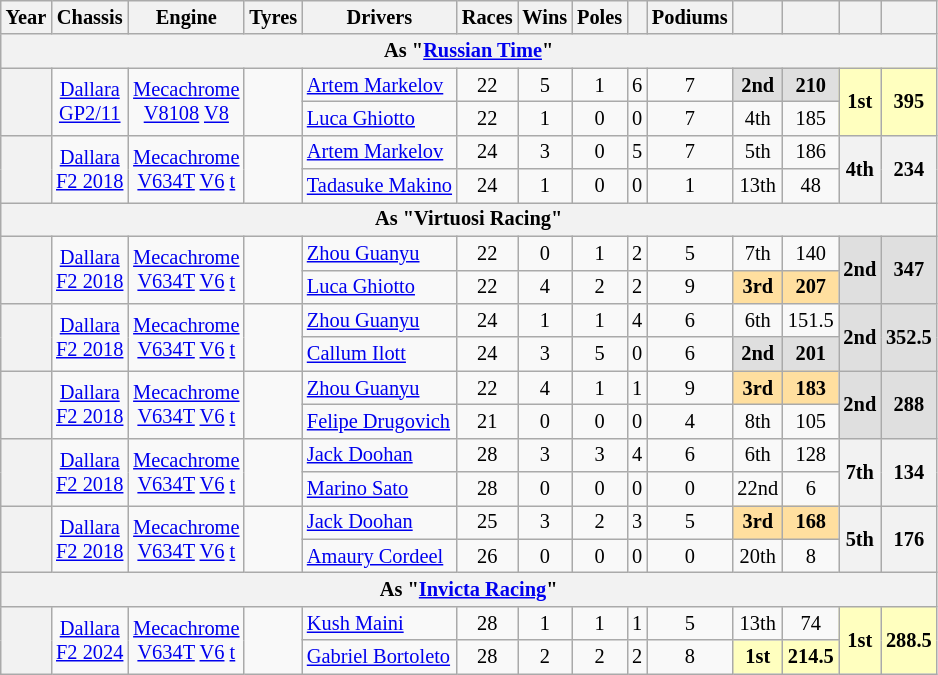<table class="wikitable" style="text-align:center; font-size:85%">
<tr>
<th>Year</th>
<th>Chassis</th>
<th>Engine</th>
<th>Tyres</th>
<th>Drivers</th>
<th>Races</th>
<th>Wins</th>
<th>Poles</th>
<th></th>
<th>Podiums</th>
<th></th>
<th></th>
<th></th>
<th></th>
</tr>
<tr>
<th colspan="14" style="text-align:center;">As "<a href='#'>Russian Time</a>"</th>
</tr>
<tr>
<th rowspan=2></th>
<td rowspan=2><a href='#'>Dallara</a><br><a href='#'>GP2/11</a></td>
<td rowspan=2><a href='#'>Mecachrome</a><br><a href='#'>V8108</a> <a href='#'>V8</a></td>
<td rowspan=2></td>
<td align=left> <a href='#'>Artem Markelov</a></td>
<td>22</td>
<td>5</td>
<td>1</td>
<td>6</td>
<td>7</td>
<td style="background:#dfdfdf;"><strong>2nd</strong></td>
<td style="background:#dfdfdf;"><strong>210</strong></td>
<th rowspan=2 style="background:#ffffbf;">1st</th>
<th rowspan=2 style="background:#ffffbf;">395</th>
</tr>
<tr>
<td align=left> <a href='#'>Luca Ghiotto</a></td>
<td>22</td>
<td>1</td>
<td>0</td>
<td>0</td>
<td>7</td>
<td>4th</td>
<td>185</td>
</tr>
<tr>
<th rowspan=2></th>
<td rowspan=2><a href='#'>Dallara</a><br><a href='#'>F2 2018</a></td>
<td rowspan=2><a href='#'>Mecachrome</a><br><a href='#'>V634T</a> <a href='#'>V6</a> <a href='#'>t</a></td>
<td rowspan=2></td>
<td align=left> <a href='#'>Artem Markelov</a></td>
<td>24</td>
<td>3</td>
<td>0</td>
<td>5</td>
<td>7</td>
<td>5th</td>
<td>186</td>
<th rowspan="2" style="background:;">4th</th>
<th rowspan="2" style="background:;">234</th>
</tr>
<tr>
<td align=left> <a href='#'>Tadasuke Makino</a></td>
<td>24</td>
<td>1</td>
<td>0</td>
<td>0</td>
<td>1</td>
<td>13th</td>
<td>48</td>
</tr>
<tr>
<th colspan="14" style="text-align:center;">As "Virtuosi Racing"</th>
</tr>
<tr>
<th rowspan=2></th>
<td rowspan=2><a href='#'>Dallara</a><br><a href='#'>F2 2018</a></td>
<td rowspan=2><a href='#'>Mecachrome</a><br><a href='#'>V634T</a> <a href='#'>V6</a> <a href='#'>t</a></td>
<td rowspan=2></td>
<td align=left> <a href='#'>Zhou Guanyu</a></td>
<td>22</td>
<td>0</td>
<td>1</td>
<td>2</td>
<td>5</td>
<td>7th</td>
<td>140</td>
<th rowspan="2" style="background:#DFDFDF;">2nd</th>
<th rowspan="2" style="background:#DFDFDF;">347</th>
</tr>
<tr>
<td align=left> <a href='#'>Luca Ghiotto</a></td>
<td>22</td>
<td>4</td>
<td>2</td>
<td>2</td>
<td>9</td>
<td style="background:#FFDF9F;"><strong>3rd</strong></td>
<td style="background:#FFDF9F;"><strong>207</strong></td>
</tr>
<tr>
<th rowspan=2></th>
<td rowspan=2><a href='#'>Dallara</a><br><a href='#'>F2 2018</a></td>
<td rowspan=2><a href='#'>Mecachrome</a><br><a href='#'>V634T</a> <a href='#'>V6</a> <a href='#'>t</a></td>
<td rowspan=2></td>
<td align=left> <a href='#'>Zhou Guanyu</a></td>
<td>24</td>
<td>1</td>
<td>1</td>
<td>4</td>
<td>6</td>
<td>6th</td>
<td>151.5</td>
<th rowspan="2" style="background:#DFDFDF;">2nd</th>
<th rowspan="2" style="background:#DFDFDF;">352.5</th>
</tr>
<tr>
<td align=left> <a href='#'>Callum Ilott</a></td>
<td>24</td>
<td>3</td>
<td>5</td>
<td>0</td>
<td>6</td>
<td style="background:#DFDFDF;"><strong>2nd</strong></td>
<td style="background:#DFDFDF;"><strong>201</strong></td>
</tr>
<tr>
<th rowspan=2></th>
<td rowspan=2><a href='#'>Dallara</a><br><a href='#'>F2 2018</a></td>
<td rowspan=2><a href='#'>Mecachrome</a><br><a href='#'>V634T</a> <a href='#'>V6</a> <a href='#'>t</a></td>
<td rowspan=2></td>
<td align=left> <a href='#'>Zhou Guanyu</a></td>
<td>22</td>
<td>4</td>
<td>1</td>
<td>1</td>
<td>9</td>
<td style="background:#FFDF9F;"><strong>3rd</strong></td>
<td style="background:#FFDF9F;"><strong>183</strong></td>
<th rowspan="2" style="background:#DFDFDF;">2nd</th>
<th rowspan="2" style="background:#DFDFDF;">288</th>
</tr>
<tr>
<td align=left> <a href='#'>Felipe Drugovich</a></td>
<td>21</td>
<td>0</td>
<td>0</td>
<td>0</td>
<td>4</td>
<td>8th</td>
<td>105</td>
</tr>
<tr>
<th rowspan=2></th>
<td rowspan=2><a href='#'>Dallara</a><br><a href='#'>F2 2018</a></td>
<td rowspan=2><a href='#'>Mecachrome</a><br><a href='#'>V634T</a> <a href='#'>V6</a> <a href='#'>t</a></td>
<td rowspan=2></td>
<td align=left> <a href='#'>Jack Doohan</a></td>
<td>28</td>
<td>3</td>
<td>3</td>
<td>4</td>
<td>6</td>
<td style="background:;">6th</td>
<td style="background:;">128</td>
<th rowspan="2" style="background:;">7th</th>
<th rowspan="2" style="background:;">134</th>
</tr>
<tr>
<td align=left> <a href='#'>Marino Sato</a></td>
<td>28</td>
<td>0</td>
<td>0</td>
<td>0</td>
<td>0</td>
<td>22nd</td>
<td>6</td>
</tr>
<tr>
<th rowspan=2></th>
<td rowspan=2><a href='#'>Dallara</a><br><a href='#'>F2 2018</a></td>
<td rowspan=2><a href='#'>Mecachrome</a><br><a href='#'>V634T</a> <a href='#'>V6</a> <a href='#'>t</a></td>
<td rowspan=2></td>
<td align=left> <a href='#'>Jack Doohan</a></td>
<td>25</td>
<td>3</td>
<td>2</td>
<td>3</td>
<td>5</td>
<td style="background:#FFDF9F;"><strong>3rd</strong></td>
<td style="background:#FFDF9F;"><strong>168</strong></td>
<th rowspan="2" style="background:;">5th</th>
<th rowspan="2" style="background:;">176</th>
</tr>
<tr>
<td align=left> <a href='#'>Amaury Cordeel</a></td>
<td>26</td>
<td>0</td>
<td>0</td>
<td>0</td>
<td>0</td>
<td>20th</td>
<td>8</td>
</tr>
<tr>
<th colspan="14" style="text-align:center;">As "<a href='#'>Invicta Racing</a>"</th>
</tr>
<tr>
<th rowspan=2></th>
<td rowspan=2><a href='#'>Dallara</a><br><a href='#'>F2 2024</a></td>
<td rowspan=2><a href='#'>Mecachrome</a><br><a href='#'>V634T</a> <a href='#'>V6</a> <a href='#'>t</a></td>
<td rowspan=2></td>
<td align=left> <a href='#'>Kush Maini</a></td>
<td>28</td>
<td>1</td>
<td>1</td>
<td>1</td>
<td>5</td>
<td style="background:#;">13th</td>
<td style="background:#;">74</td>
<th rowspan="2" style="background:#FFFFBF;">1st</th>
<th rowspan="2" style="background:#FFFFBF;">288.5</th>
</tr>
<tr>
<td align=left> <a href='#'>Gabriel Bortoleto</a></td>
<td>28</td>
<td>2</td>
<td>2</td>
<td>2</td>
<td>8</td>
<td style="background:#FFFFBF;"><strong>1st</strong></td>
<td style="background:#FFFFBF;"><strong>214.5</strong></td>
</tr>
</table>
